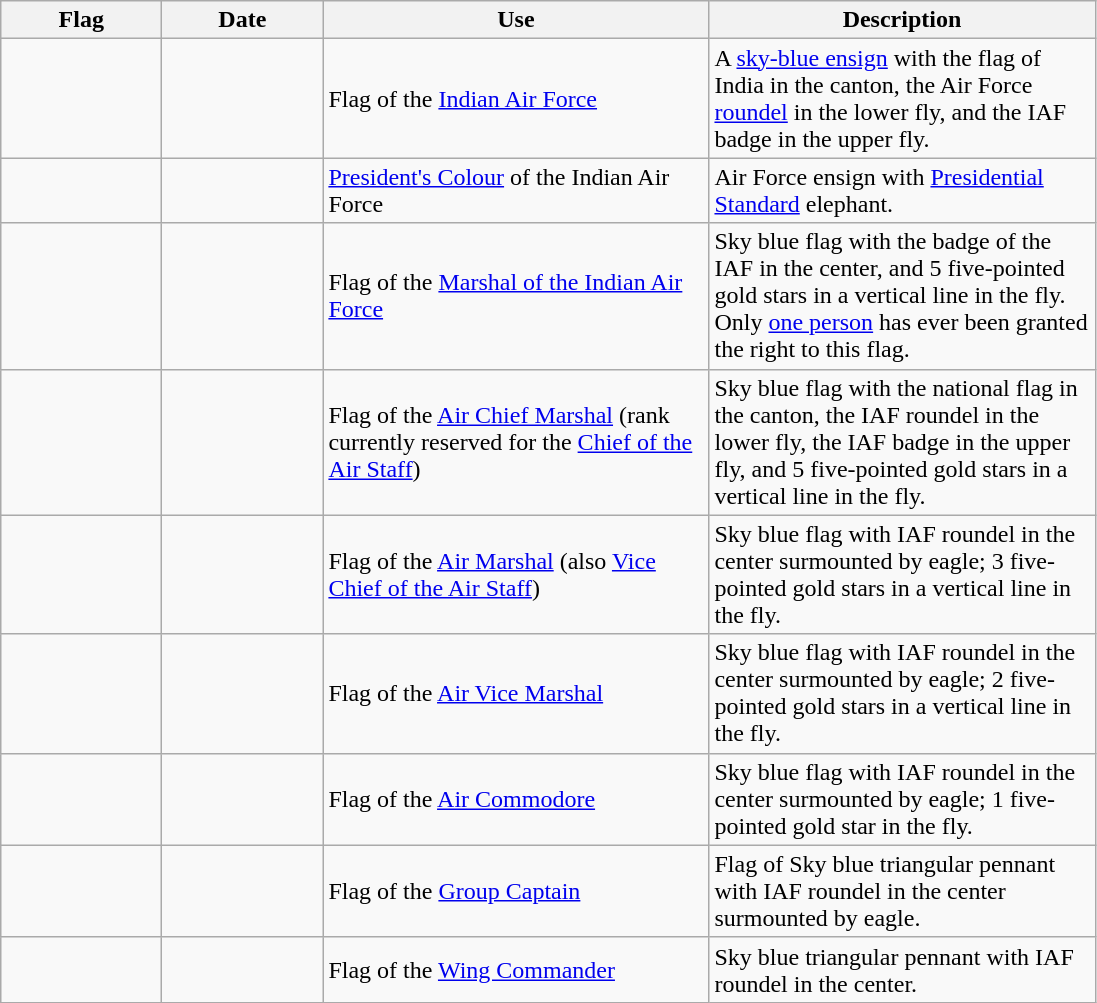<table class="wikitable">
<tr>
<th style="width:100px;">Flag</th>
<th style="width:100px;">Date</th>
<th style="width:250px;">Use</th>
<th style="width:250px;">Description</th>
</tr>
<tr>
<td></td>
<td></td>
<td>Flag of the <a href='#'>Indian Air Force</a></td>
<td>A <a href='#'>sky-blue ensign</a> with the flag of India in the canton, the Air Force <a href='#'>roundel</a> in the lower fly, and the IAF badge in the upper fly.</td>
</tr>
<tr>
<td></td>
<td></td>
<td><a href='#'>President's Colour</a> of the Indian Air Force</td>
<td>Air Force ensign with <a href='#'>Presidential Standard</a> elephant.</td>
</tr>
<tr>
<td></td>
<td></td>
<td>Flag of the <a href='#'>Marshal of the Indian Air Force</a></td>
<td>Sky blue flag with the badge of the IAF in the center, and 5 five-pointed gold stars in a vertical line in the fly. Only <a href='#'>one person</a> has ever been granted the right to this flag.</td>
</tr>
<tr>
<td></td>
<td></td>
<td>Flag of the <a href='#'>Air Chief Marshal</a> (rank currently reserved for the <a href='#'>Chief of the Air Staff</a>)</td>
<td>Sky blue flag with the national flag in the canton, the IAF roundel in the lower fly, the IAF badge in the upper fly, and 5 five-pointed gold stars in a vertical line in the fly.</td>
</tr>
<tr>
<td></td>
<td></td>
<td>Flag of the <a href='#'>Air Marshal</a> (also <a href='#'>Vice Chief of the Air Staff</a>)</td>
<td>Sky blue flag with IAF roundel in the center surmounted by eagle; 3 five-pointed gold stars in a vertical line in the fly.</td>
</tr>
<tr>
<td></td>
<td></td>
<td>Flag of the <a href='#'>Air Vice Marshal</a></td>
<td>Sky blue flag with IAF roundel in the center surmounted by eagle; 2 five-pointed gold stars in a vertical line in the fly.</td>
</tr>
<tr>
<td></td>
<td></td>
<td>Flag of the <a href='#'>Air Commodore</a></td>
<td>Sky blue flag with IAF roundel in the center surmounted by eagle; 1 five-pointed gold star in the fly.</td>
</tr>
<tr>
<td></td>
<td></td>
<td>Flag of the <a href='#'>Group Captain</a></td>
<td>Flag of Sky blue triangular pennant with IAF roundel in the center surmounted by eagle.</td>
</tr>
<tr>
<td></td>
<td></td>
<td>Flag of the <a href='#'>Wing Commander</a></td>
<td>Sky blue triangular pennant with IAF roundel in the center.</td>
</tr>
</table>
